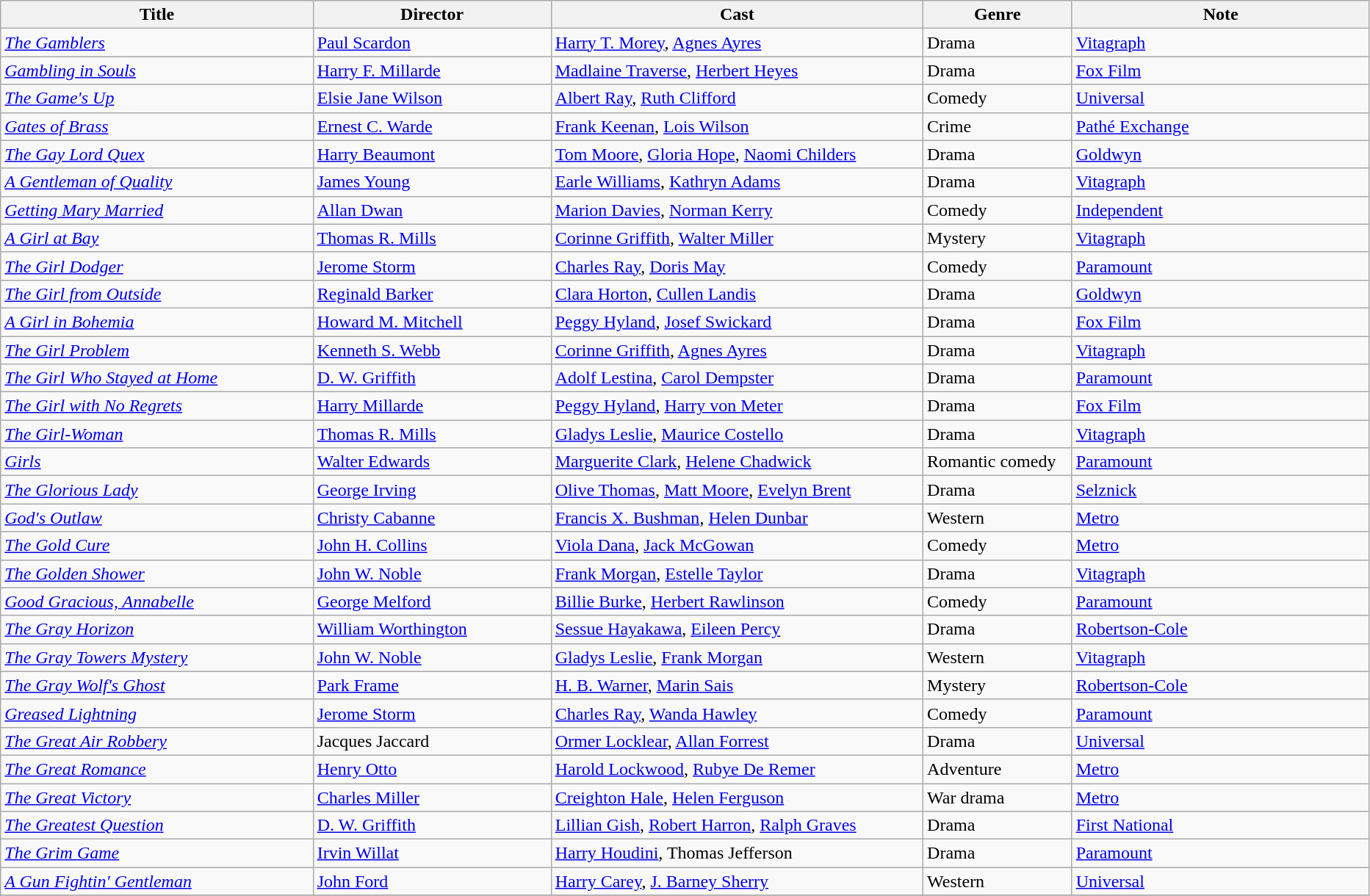<table class="wikitable">
<tr>
<th style="width:21%;">Title</th>
<th style="width:16%;">Director</th>
<th style="width:25%;">Cast</th>
<th style="width:10%;">Genre</th>
<th style="width:20%;">Note</th>
</tr>
<tr>
<td><em><a href='#'>The Gamblers</a></em></td>
<td><a href='#'>Paul Scardon</a></td>
<td><a href='#'>Harry T. Morey</a>, <a href='#'>Agnes Ayres</a></td>
<td>Drama</td>
<td><a href='#'>Vitagraph</a></td>
</tr>
<tr>
<td><em><a href='#'>Gambling in Souls</a></em></td>
<td><a href='#'>Harry F. Millarde</a></td>
<td><a href='#'>Madlaine Traverse</a>, <a href='#'>Herbert Heyes</a></td>
<td>Drama</td>
<td><a href='#'>Fox Film</a></td>
</tr>
<tr>
<td><em><a href='#'>The Game's Up</a></em></td>
<td><a href='#'>Elsie Jane Wilson</a></td>
<td><a href='#'>Albert Ray</a>, <a href='#'>Ruth Clifford</a></td>
<td>Comedy</td>
<td><a href='#'>Universal</a></td>
</tr>
<tr>
<td><em><a href='#'>Gates of Brass</a></em></td>
<td><a href='#'>Ernest C. Warde</a></td>
<td><a href='#'>Frank Keenan</a>, <a href='#'>Lois Wilson</a></td>
<td>Crime</td>
<td><a href='#'>Pathé Exchange</a></td>
</tr>
<tr>
<td><em><a href='#'>The Gay Lord Quex</a></em></td>
<td><a href='#'>Harry Beaumont</a></td>
<td><a href='#'>Tom Moore</a>, <a href='#'>Gloria Hope</a>, <a href='#'>Naomi Childers</a></td>
<td>Drama</td>
<td><a href='#'>Goldwyn</a></td>
</tr>
<tr>
<td><em><a href='#'>A Gentleman of Quality</a></em></td>
<td><a href='#'>James Young</a></td>
<td><a href='#'>Earle Williams</a>, <a href='#'>Kathryn Adams</a></td>
<td>Drama</td>
<td><a href='#'>Vitagraph</a></td>
</tr>
<tr>
<td><em><a href='#'>Getting Mary Married</a></em></td>
<td><a href='#'>Allan Dwan</a></td>
<td><a href='#'>Marion Davies</a>, <a href='#'>Norman Kerry</a></td>
<td>Comedy</td>
<td><a href='#'>Independent</a></td>
</tr>
<tr>
<td><em><a href='#'>A Girl at Bay</a></em></td>
<td><a href='#'>Thomas R. Mills</a></td>
<td><a href='#'>Corinne Griffith</a>, <a href='#'>Walter Miller</a></td>
<td>Mystery</td>
<td><a href='#'>Vitagraph</a></td>
</tr>
<tr>
<td><em><a href='#'>The Girl Dodger</a></em></td>
<td><a href='#'>Jerome Storm</a></td>
<td><a href='#'>Charles Ray</a>, <a href='#'>Doris May</a></td>
<td>Comedy</td>
<td><a href='#'>Paramount</a></td>
</tr>
<tr>
<td><em><a href='#'>The Girl from Outside</a></em></td>
<td><a href='#'>Reginald Barker</a></td>
<td><a href='#'>Clara Horton</a>, <a href='#'>Cullen Landis</a></td>
<td>Drama</td>
<td><a href='#'>Goldwyn</a></td>
</tr>
<tr>
<td><em><a href='#'>A Girl in Bohemia</a></em></td>
<td><a href='#'>Howard M. Mitchell</a></td>
<td><a href='#'>Peggy Hyland</a>, <a href='#'>Josef Swickard</a></td>
<td>Drama</td>
<td><a href='#'>Fox Film</a></td>
</tr>
<tr>
<td><em><a href='#'>The Girl Problem</a></em></td>
<td><a href='#'>Kenneth S. Webb</a></td>
<td><a href='#'>Corinne Griffith</a>, <a href='#'>Agnes Ayres</a></td>
<td>Drama</td>
<td><a href='#'>Vitagraph</a></td>
</tr>
<tr>
<td><em><a href='#'>The Girl Who Stayed at Home</a></em></td>
<td><a href='#'>D. W. Griffith</a></td>
<td><a href='#'>Adolf Lestina</a>, <a href='#'>Carol Dempster</a></td>
<td>Drama</td>
<td><a href='#'>Paramount</a></td>
</tr>
<tr>
<td><em><a href='#'>The Girl with No Regrets</a></em></td>
<td><a href='#'>Harry Millarde</a></td>
<td><a href='#'>Peggy Hyland</a>, <a href='#'>Harry von Meter</a></td>
<td>Drama</td>
<td><a href='#'>Fox Film</a></td>
</tr>
<tr>
<td><em><a href='#'>The Girl-Woman</a></em></td>
<td><a href='#'>Thomas R. Mills</a></td>
<td><a href='#'>Gladys Leslie</a>, <a href='#'>Maurice Costello</a></td>
<td>Drama</td>
<td><a href='#'>Vitagraph</a></td>
</tr>
<tr>
<td><em><a href='#'>Girls</a></em></td>
<td><a href='#'>Walter Edwards</a></td>
<td><a href='#'>Marguerite Clark</a>, <a href='#'>Helene Chadwick</a></td>
<td>Romantic comedy</td>
<td><a href='#'>Paramount</a></td>
</tr>
<tr>
<td><em><a href='#'>The Glorious Lady</a></em></td>
<td><a href='#'>George Irving</a></td>
<td><a href='#'>Olive Thomas</a>, <a href='#'>Matt Moore</a>, <a href='#'>Evelyn Brent</a></td>
<td>Drama</td>
<td><a href='#'>Selznick</a></td>
</tr>
<tr>
<td><em><a href='#'>God's Outlaw</a></em></td>
<td><a href='#'>Christy Cabanne</a></td>
<td><a href='#'>Francis X. Bushman</a>, <a href='#'>Helen Dunbar</a></td>
<td>Western</td>
<td><a href='#'>Metro</a></td>
</tr>
<tr>
<td><em><a href='#'>The Gold Cure</a></em></td>
<td><a href='#'>John H. Collins</a></td>
<td><a href='#'>Viola Dana</a>, <a href='#'>Jack McGowan</a></td>
<td>Comedy</td>
<td><a href='#'>Metro</a></td>
</tr>
<tr>
<td><em><a href='#'>The Golden Shower</a></em></td>
<td><a href='#'>John W. Noble</a></td>
<td><a href='#'>Frank Morgan</a>, <a href='#'>Estelle Taylor</a></td>
<td>Drama</td>
<td><a href='#'>Vitagraph</a></td>
</tr>
<tr>
<td><em><a href='#'>Good Gracious, Annabelle</a></em></td>
<td><a href='#'>George Melford</a></td>
<td><a href='#'>Billie Burke</a>, <a href='#'>Herbert Rawlinson</a></td>
<td>Comedy</td>
<td><a href='#'>Paramount</a></td>
</tr>
<tr>
<td><em><a href='#'>The Gray Horizon</a></em></td>
<td><a href='#'>William Worthington</a></td>
<td><a href='#'>Sessue Hayakawa</a>, <a href='#'>Eileen Percy</a></td>
<td>Drama</td>
<td><a href='#'>Robertson-Cole</a></td>
</tr>
<tr>
<td><em><a href='#'>The Gray Towers Mystery</a></em></td>
<td><a href='#'>John W. Noble</a></td>
<td><a href='#'>Gladys Leslie</a>, <a href='#'>Frank Morgan</a></td>
<td>Western</td>
<td><a href='#'>Vitagraph</a></td>
</tr>
<tr>
<td><em><a href='#'>The Gray Wolf's Ghost</a></em></td>
<td><a href='#'>Park Frame</a></td>
<td><a href='#'>H. B. Warner</a>, <a href='#'>Marin Sais</a></td>
<td>Mystery</td>
<td><a href='#'>Robertson-Cole</a></td>
</tr>
<tr>
<td><em><a href='#'>Greased Lightning</a></em></td>
<td><a href='#'>Jerome Storm</a></td>
<td><a href='#'>Charles Ray</a>, <a href='#'>Wanda Hawley</a></td>
<td>Comedy</td>
<td><a href='#'>Paramount</a></td>
</tr>
<tr>
<td><em><a href='#'>The Great Air Robbery</a></em></td>
<td>Jacques Jaccard</td>
<td><a href='#'>Ormer Locklear</a>, <a href='#'>Allan Forrest</a></td>
<td>Drama</td>
<td><a href='#'>Universal</a></td>
</tr>
<tr>
<td><em><a href='#'>The Great Romance</a></em></td>
<td><a href='#'>Henry Otto</a></td>
<td><a href='#'>Harold Lockwood</a>, <a href='#'>Rubye De Remer</a></td>
<td>Adventure</td>
<td><a href='#'>Metro</a></td>
</tr>
<tr>
<td><em><a href='#'>The Great Victory</a></em></td>
<td><a href='#'>Charles Miller</a></td>
<td><a href='#'>Creighton Hale</a>, <a href='#'>Helen Ferguson</a></td>
<td>War drama</td>
<td><a href='#'>Metro</a></td>
</tr>
<tr>
<td><em><a href='#'>The Greatest Question</a></em></td>
<td><a href='#'>D. W. Griffith</a></td>
<td><a href='#'>Lillian Gish</a>, <a href='#'>Robert Harron</a>, <a href='#'>Ralph Graves</a></td>
<td>Drama</td>
<td><a href='#'>First National</a></td>
</tr>
<tr>
<td><em><a href='#'>The Grim Game</a></em></td>
<td><a href='#'>Irvin Willat</a></td>
<td><a href='#'>Harry Houdini</a>, Thomas Jefferson</td>
<td>Drama</td>
<td><a href='#'>Paramount</a></td>
</tr>
<tr>
<td><em><a href='#'>A Gun Fightin' Gentleman</a></em></td>
<td><a href='#'>John Ford</a></td>
<td><a href='#'>Harry Carey</a>, <a href='#'>J. Barney Sherry</a></td>
<td>Western</td>
<td><a href='#'>Universal</a></td>
</tr>
<tr>
</tr>
</table>
